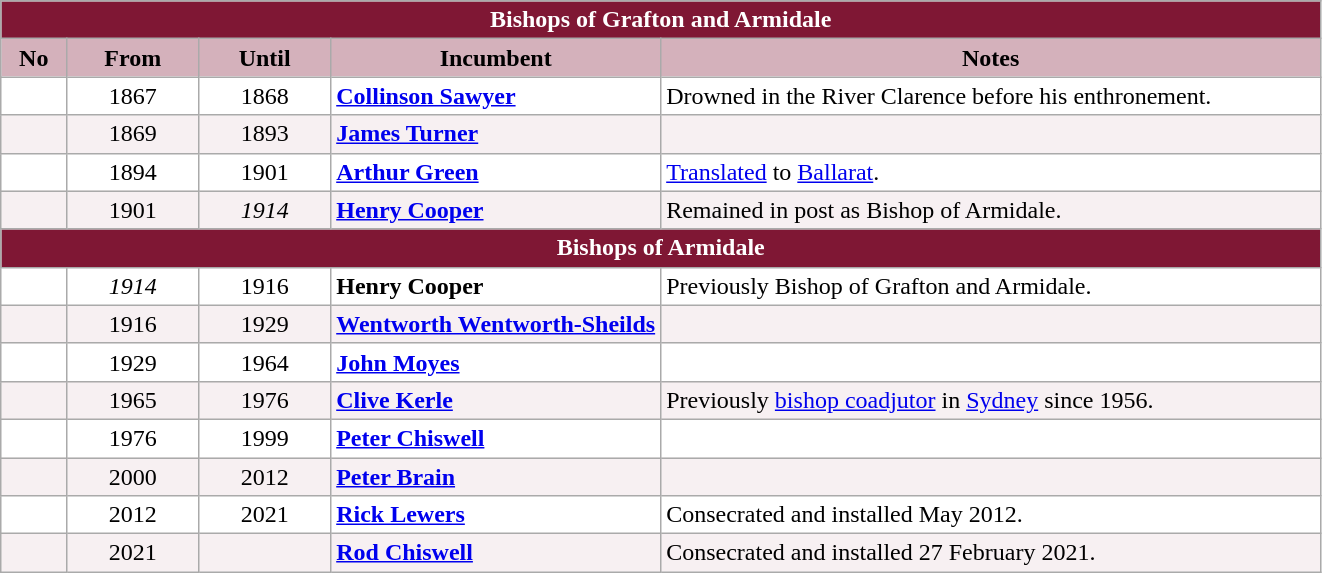<table class="wikitable">
<tr>
<th colspan="5" style="background-color: #7F1734; color: white;">Bishops of Grafton and Armidale</th>
</tr>
<tr>
<th style="background-color: #D4B1BB; width: 5%;">No</th>
<th style="background-color: #D4B1BB; width: 10%;">From</th>
<th style="background-color: #D4B1BB; width: 10%;">Until</th>
<th style="background-color: #D4B1BB; width: 25%;">Incumbent</th>
<th style="background-color: #D4B1BB; width: 50%;">Notes</th>
</tr>
<tr valign="top" style="background-color: white;">
<td style="text-align: center;"></td>
<td style="text-align: center;">1867</td>
<td style="text-align: center;">1868</td>
<td><strong><a href='#'>Collinson Sawyer</a></strong></td>
<td> Drowned in the River Clarence before his enthronement.</td>
</tr>
<tr valign="top" style="background-color: #F7F0F2;">
<td style="text-align: center;"></td>
<td style="text-align: center;">1869</td>
<td style="text-align: center;">1893</td>
<td><strong><a href='#'>James Turner</a></strong></td>
<td></td>
</tr>
<tr valign="top" style="background-color: white;">
<td style="text-align: center;"></td>
<td style="text-align: center;">1894</td>
<td style="text-align: center;">1901</td>
<td><strong><a href='#'>Arthur Green</a></strong></td>
<td> <a href='#'>Translated</a> to <a href='#'>Ballarat</a>.</td>
</tr>
<tr valign="top" style="background-color: #F7F0F2;">
<td style="text-align: center;"></td>
<td style="text-align: center;">1901</td>
<td style="text-align: center;"><em>1914</em></td>
<td><strong><a href='#'>Henry Cooper</a></strong></td>
<td> Remained in post as Bishop of Armidale.</td>
</tr>
<tr>
<th colspan="5" style="background-color: #7F1734; color: white;">Bishops of Armidale</th>
</tr>
<tr valign="top" style="background-color: white;">
<td style="text-align: center;"></td>
<td style="text-align: center;"><em>1914</em></td>
<td style="text-align: center;">1916</td>
<td><strong>Henry Cooper</strong></td>
<td>Previously Bishop of Grafton and Armidale.</td>
</tr>
<tr valign="top" style="background-color: #F7F0F2;">
<td style="text-align: center;"></td>
<td style="text-align: center;">1916</td>
<td style="text-align: center;">1929</td>
<td><strong><a href='#'>Wentworth Wentworth-Sheilds</a></strong></td>
<td></td>
</tr>
<tr valign="top" style="background-color: white;">
<td style="text-align: center;"></td>
<td style="text-align: center;">1929</td>
<td style="text-align: center;">1964</td>
<td><strong><a href='#'>John Moyes</a></strong></td>
<td></td>
</tr>
<tr valign="top" style="background-color: #F7F0F2;">
<td style="text-align: center;"></td>
<td style="text-align: center;">1965</td>
<td style="text-align: center;">1976</td>
<td><strong><a href='#'>Clive Kerle</a></strong></td>
<td>Previously <a href='#'>bishop coadjutor</a> in <a href='#'>Sydney</a> since 1956.</td>
</tr>
<tr valign="top" style="background-color: white;">
<td style="text-align: center;"></td>
<td style="text-align: center;">1976</td>
<td style="text-align: center;">1999</td>
<td><strong><a href='#'>Peter Chiswell</a></strong></td>
<td></td>
</tr>
<tr valign="top" style="background-color: #F7F0F2;">
<td style="text-align: center;"></td>
<td style="text-align: center;">2000</td>
<td style="text-align: center;">2012</td>
<td><strong><a href='#'>Peter Brain</a></strong></td>
<td></td>
</tr>
<tr valign="top" style="background-color: white;">
<td style="text-align: center;"></td>
<td style="text-align: center;">2012</td>
<td style="text-align: center;">2021</td>
<td><strong><a href='#'>Rick Lewers</a></strong></td>
<td>Consecrated and installed May 2012.</td>
</tr>
<tr valign="top" style="background-color: #F7F0F2;">
<td style="text-align: center;"></td>
<td style="text-align: center;">2021</td>
<td style="text-align: center;"></td>
<td><strong><a href='#'>Rod Chiswell</a></strong></td>
<td>Consecrated and installed 27 February 2021.</td>
</tr>
</table>
